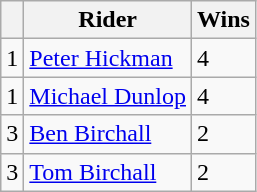<table class="wikitable">
<tr>
<th></th>
<th>Rider</th>
<th>Wins</th>
</tr>
<tr>
<td>1</td>
<td> <a href='#'>Peter Hickman</a></td>
<td>4</td>
</tr>
<tr>
<td>1</td>
<td> <a href='#'>Michael Dunlop</a></td>
<td>4</td>
</tr>
<tr>
<td>3</td>
<td> <a href='#'>Ben Birchall</a></td>
<td>2</td>
</tr>
<tr>
<td>3</td>
<td> <a href='#'>Tom Birchall</a></td>
<td>2</td>
</tr>
</table>
